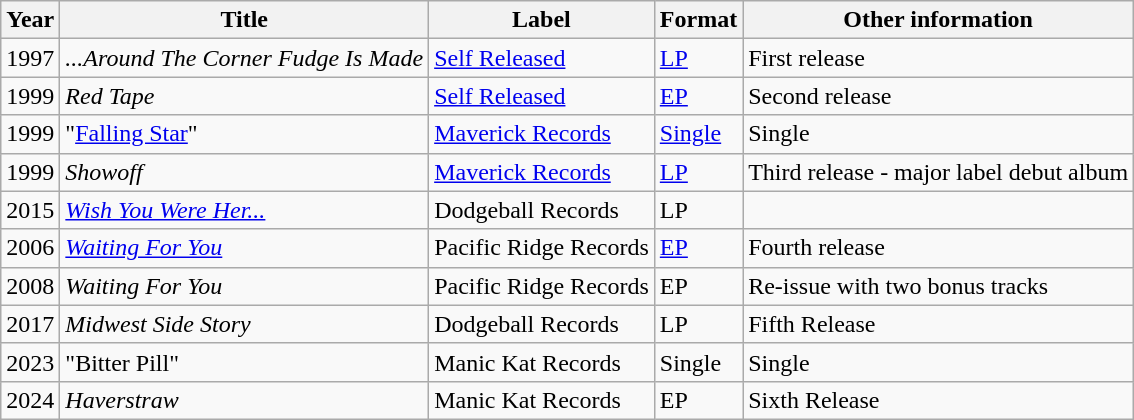<table class="wikitable">
<tr>
<th>Year</th>
<th>Title</th>
<th>Label</th>
<th>Format</th>
<th>Other information</th>
</tr>
<tr>
<td>1997</td>
<td><em>...Around The Corner Fudge Is Made</em></td>
<td><a href='#'>Self Released</a></td>
<td><a href='#'>LP</a></td>
<td>First release</td>
</tr>
<tr>
<td>1999</td>
<td><em>Red Tape</em></td>
<td><a href='#'>Self Released</a></td>
<td><a href='#'>EP</a></td>
<td>Second release</td>
</tr>
<tr>
<td>1999</td>
<td>"<a href='#'>Falling Star</a>"</td>
<td><a href='#'>Maverick Records</a></td>
<td><a href='#'>Single</a></td>
<td>Single</td>
</tr>
<tr>
<td>1999</td>
<td><em>Showoff</em></td>
<td><a href='#'>Maverick Records</a></td>
<td><a href='#'>LP</a></td>
<td>Third release - major label debut album</td>
</tr>
<tr>
<td>2015</td>
<td><em><a href='#'>Wish You Were Her...</a></em></td>
<td>Dodgeball Records</td>
<td>LP</td>
</tr>
<tr>
<td>2006</td>
<td><em><a href='#'>Waiting For You</a></em></td>
<td>Pacific Ridge Records</td>
<td><a href='#'>EP</a></td>
<td>Fourth release</td>
</tr>
<tr>
<td>2008</td>
<td><em>Waiting For You</em></td>
<td>Pacific Ridge Records</td>
<td>EP</td>
<td>Re-issue with two bonus tracks</td>
</tr>
<tr>
<td>2017</td>
<td><em>Midwest Side Story</em></td>
<td>Dodgeball Records</td>
<td>LP</td>
<td>Fifth Release</td>
</tr>
<tr>
<td>2023</td>
<td>"Bitter Pill"</td>
<td>Manic Kat Records</td>
<td>Single</td>
<td>Single</td>
</tr>
<tr>
<td>2024</td>
<td><em>Haverstraw</em></td>
<td>Manic Kat Records</td>
<td>EP</td>
<td>Sixth Release</td>
</tr>
</table>
